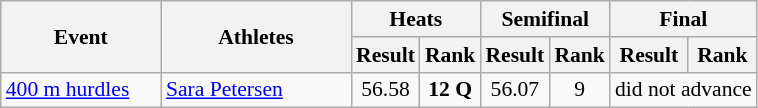<table class="wikitable" border="1" style="font-size:90%">
<tr>
<th rowspan="2" width=100>Event</th>
<th rowspan="2" width=120>Athletes</th>
<th colspan="2">Heats</th>
<th colspan="2">Semifinal</th>
<th colspan="2">Final</th>
</tr>
<tr>
<th>Result</th>
<th>Rank</th>
<th>Result</th>
<th>Rank</th>
<th>Result</th>
<th>Rank</th>
</tr>
<tr>
<td><a href='#'>400 m hurdles</a></td>
<td><a href='#'>Sara Petersen</a></td>
<td align=center>56.58</td>
<td align=center><strong>12 Q</strong></td>
<td align=center>56.07</td>
<td align=center>9</td>
<td align=center colspan="2">did not advance</td>
</tr>
</table>
